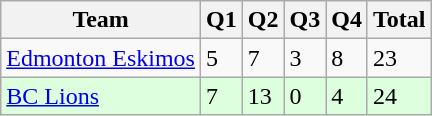<table class="wikitable">
<tr>
<th>Team</th>
<th>Q1</th>
<th>Q2</th>
<th>Q3</th>
<th>Q4</th>
<th>Total</th>
</tr>
<tr>
<td><a href='#'>Edmonton Eskimos</a></td>
<td>5</td>
<td>7</td>
<td>3</td>
<td>8</td>
<td>23</td>
</tr>
<tr style="background-color:#ddffdd">
<td><a href='#'>BC Lions</a></td>
<td>7</td>
<td>13</td>
<td>0</td>
<td>4</td>
<td>24</td>
</tr>
</table>
